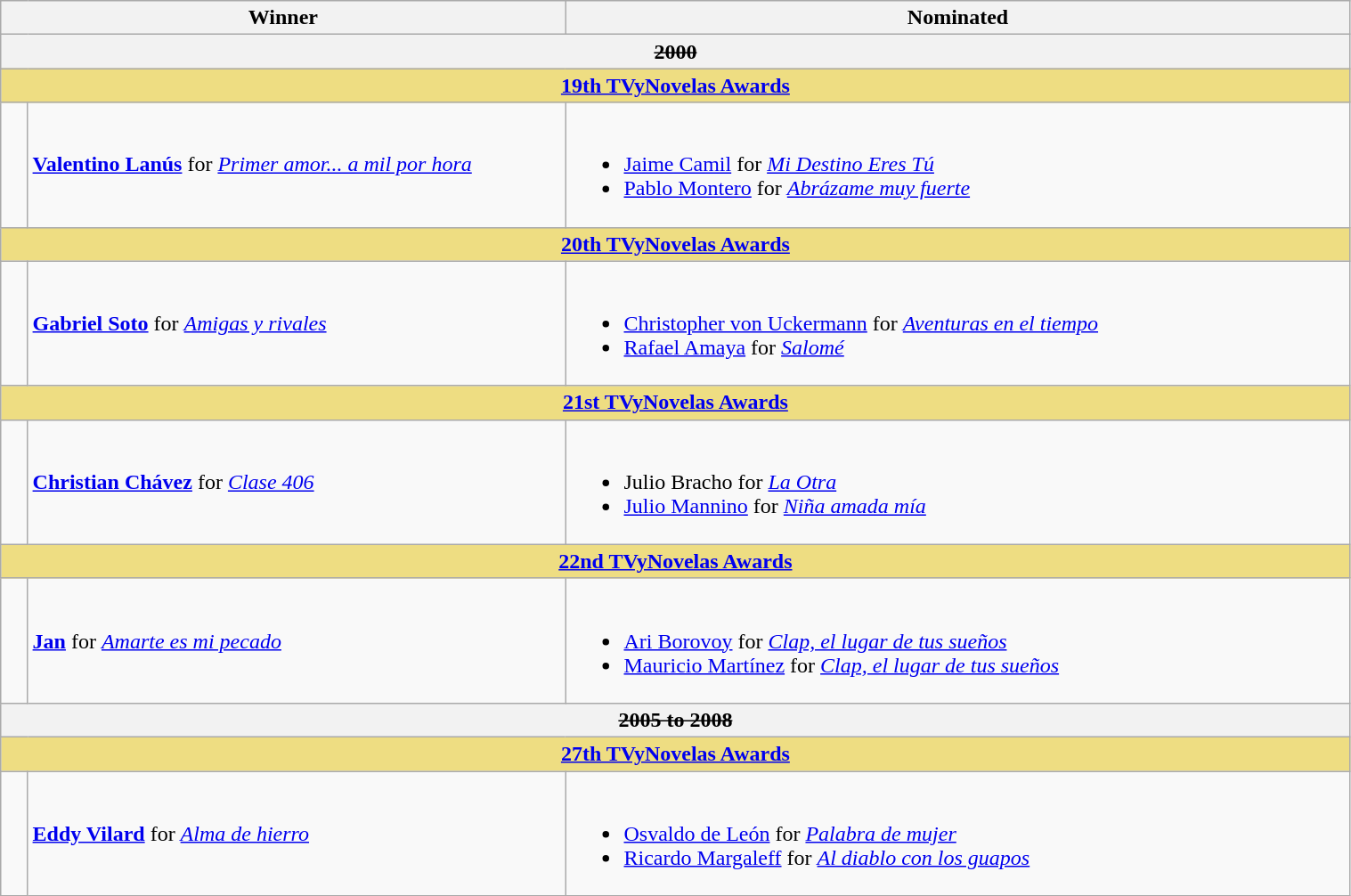<table class="wikitable" width=80%>
<tr align=center>
<th width="150px;" colspan=2; align="center">Winner</th>
<th width="580px;" align="center">Nominated</th>
</tr>
<tr>
<th colspan=9 align="center"><s>2000</s></th>
</tr>
<tr>
<th colspan=9 style="background:#EEDD82;"  align="center"><strong><a href='#'>19th TVyNovelas Awards</a></strong></th>
</tr>
<tr>
<td width=2%></td>
<td><strong><a href='#'>Valentino Lanús</a></strong> for <em><a href='#'>Primer amor... a mil por hora</a></em></td>
<td><br><ul><li><a href='#'>Jaime Camil</a> for <em><a href='#'>Mi Destino Eres Tú</a></em></li><li><a href='#'>Pablo Montero</a> for <em><a href='#'>Abrázame muy fuerte</a></em></li></ul></td>
</tr>
<tr>
<th colspan=9 style="background:#EEDD82;"  align="center"><strong><a href='#'>20th TVyNovelas Awards</a></strong></th>
</tr>
<tr>
<td width=2%></td>
<td><strong><a href='#'>Gabriel Soto</a></strong> for <em><a href='#'>Amigas y rivales</a></em></td>
<td><br><ul><li><a href='#'>Christopher von Uckermann</a> for <em><a href='#'>Aventuras en el tiempo</a></em></li><li><a href='#'>Rafael Amaya</a> for <em><a href='#'>Salomé</a></em></li></ul></td>
</tr>
<tr>
<th colspan=9 style="background:#EEDD82;"  align="center"><strong><a href='#'>21st TVyNovelas Awards</a></strong></th>
</tr>
<tr>
<td width=2%></td>
<td><strong><a href='#'>Christian Chávez</a></strong> for <em><a href='#'>Clase 406</a></em></td>
<td><br><ul><li>Julio Bracho for <em><a href='#'>La Otra</a></em></li><li><a href='#'>Julio Mannino</a> for <em><a href='#'>Niña amada mía</a></em></li></ul></td>
</tr>
<tr>
<th colspan=9 style="background:#EEDD82;"  align="center"><strong><a href='#'>22nd TVyNovelas Awards</a></strong></th>
</tr>
<tr>
<td width=2%></td>
<td><strong><a href='#'>Jan</a></strong> for <em><a href='#'>Amarte es mi pecado</a></em></td>
<td><br><ul><li><a href='#'>Ari Borovoy</a> for <em><a href='#'>Clap, el lugar de tus sueños</a></em></li><li><a href='#'>Mauricio Martínez</a> for <em><a href='#'>Clap, el lugar de tus sueños</a></em></li></ul></td>
</tr>
<tr>
<th colspan=9 align="center"><s>2005 to 2008</s></th>
</tr>
<tr>
<th colspan=9 style="background:#EEDD82;"  align="center"><strong><a href='#'>27th TVyNovelas Awards</a></strong></th>
</tr>
<tr>
<td width=2%></td>
<td><strong><a href='#'>Eddy Vilard</a></strong> for <em><a href='#'>Alma de hierro</a></em></td>
<td><br><ul><li><a href='#'>Osvaldo de León</a> for <em><a href='#'>Palabra de mujer</a></em></li><li><a href='#'>Ricardo Margaleff</a> for <em><a href='#'>Al diablo con los guapos</a></em></li></ul></td>
</tr>
</table>
